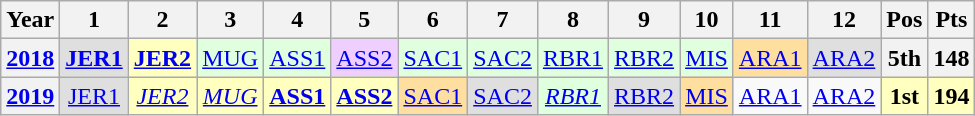<table class="wikitable" style="text-align:center">
<tr>
<th>Year</th>
<th>1</th>
<th>2</th>
<th>3</th>
<th>4</th>
<th>5</th>
<th>6</th>
<th>7</th>
<th>8</th>
<th>9</th>
<th>10</th>
<th>11</th>
<th>12</th>
<th>Pos</th>
<th>Pts</th>
</tr>
<tr>
<th><a href='#'>2018</a></th>
<td style="background:#dfdfdf;"><strong><a href='#'>JER1</a></strong><br></td>
<td style="background:#ffffbf;"><strong><a href='#'>JER2</a></strong><br></td>
<td style="background:#dfffdf;"><a href='#'>MUG</a><br></td>
<td style="background:#dfffdf;"><a href='#'>ASS1</a><br></td>
<td style="background:#efcfff;"><a href='#'>ASS2</a><br></td>
<td style="background:#dfffdf;"><a href='#'>SAC1</a><br></td>
<td style="background:#dfffdf;"><a href='#'>SAC2</a><br></td>
<td style="background:#dfffdf;"><a href='#'>RBR1</a><br></td>
<td style="background:#dfffdf;"><a href='#'>RBR2</a><br></td>
<td style="background:#dfffdf;"><a href='#'>MIS</a><br></td>
<td style="background:#ffdf9f;"><a href='#'>ARA1</a><br></td>
<td style="background:#dfdfdf;"><a href='#'>ARA2</a><br></td>
<th>5th</th>
<th>148</th>
</tr>
<tr>
<th><a href='#'>2019</a></th>
<td style="background:#dfdfdf;"><a href='#'>JER1</a><br></td>
<td style="background:#ffffbf;"><em><a href='#'>JER2</a></em><br></td>
<td style="background:#ffffbf;"><em><a href='#'>MUG</a></em><br></td>
<td style="background:#ffffbf;"><strong><a href='#'>ASS1</a></strong><br></td>
<td style="background:#ffffbf;"><strong><a href='#'>ASS2</a></strong><br></td>
<td style="background:#ffdf9f;"><a href='#'>SAC1</a><br></td>
<td style="background:#dfdfdf;"><a href='#'>SAC2</a><br></td>
<td style="background:#dfffdf;"><em><a href='#'>RBR1</a></em><br></td>
<td style="background:#dfdfdf;"><a href='#'>RBR2</a><br></td>
<td style="background:#ffdf9f;"><a href='#'>MIS</a><br></td>
<td><a href='#'>ARA1</a></td>
<td><a href='#'>ARA2</a></td>
<th style="background:#ffffbf;">1st</th>
<th style="background:#ffffbf;">194</th>
</tr>
</table>
